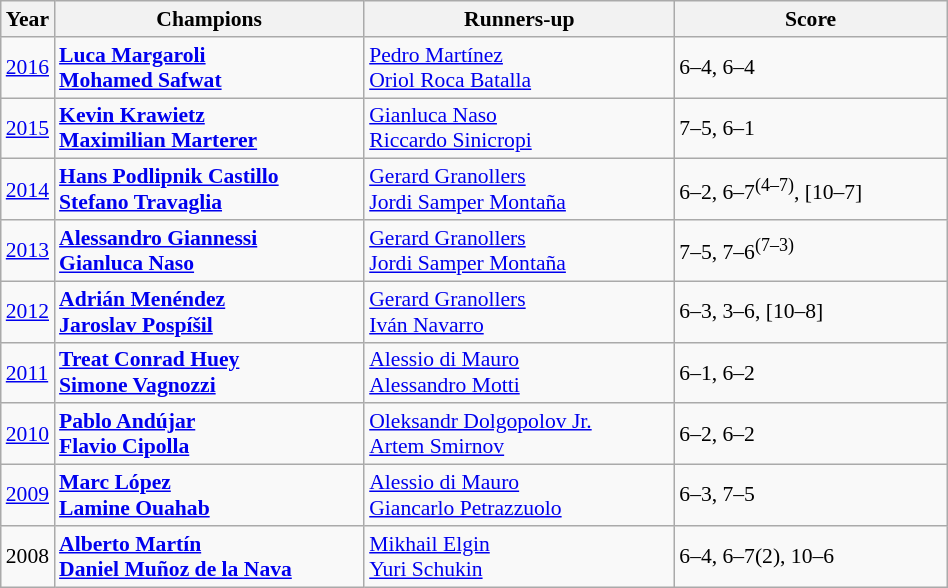<table class="wikitable" style="font-size:90%">
<tr>
<th>Year</th>
<th width="200">Champions</th>
<th width="200">Runners-up</th>
<th width="175">Score</th>
</tr>
<tr>
<td><a href='#'>2016</a></td>
<td> <strong><a href='#'>Luca Margaroli</a></strong> <br> <strong><a href='#'>Mohamed Safwat</a></strong></td>
<td> <a href='#'>Pedro Martínez</a> <br> <a href='#'>Oriol Roca Batalla</a></td>
<td>6–4, 6–4</td>
</tr>
<tr>
<td><a href='#'>2015</a></td>
<td> <strong><a href='#'>Kevin Krawietz</a></strong> <br> <strong><a href='#'>Maximilian Marterer</a></strong></td>
<td> <a href='#'>Gianluca Naso</a> <br> <a href='#'>Riccardo Sinicropi</a></td>
<td>7–5, 6–1</td>
</tr>
<tr>
<td><a href='#'>2014</a></td>
<td> <strong><a href='#'>Hans Podlipnik Castillo</a></strong> <br> <strong><a href='#'>Stefano Travaglia</a></strong></td>
<td> <a href='#'>Gerard Granollers</a> <br> <a href='#'>Jordi Samper Montaña</a></td>
<td>6–2, 6–7<sup>(4–7)</sup>, [10–7]</td>
</tr>
<tr>
<td><a href='#'>2013</a></td>
<td> <strong><a href='#'>Alessandro Giannessi</a></strong> <br>  <strong><a href='#'>Gianluca Naso</a></strong></td>
<td> <a href='#'>Gerard Granollers</a> <br>  <a href='#'>Jordi Samper Montaña</a></td>
<td>7–5, 7–6<sup>(7–3)</sup></td>
</tr>
<tr>
<td><a href='#'>2012</a></td>
<td> <strong><a href='#'>Adrián Menéndez</a></strong> <br> <strong><a href='#'>Jaroslav Pospíšil</a></strong></td>
<td> <a href='#'>Gerard Granollers</a> <br> <a href='#'>Iván Navarro</a></td>
<td>6–3, 3–6, [10–8]</td>
</tr>
<tr>
<td><a href='#'>2011</a></td>
<td> <strong><a href='#'>Treat Conrad Huey</a></strong> <br> <strong><a href='#'>Simone Vagnozzi</a></strong></td>
<td> <a href='#'>Alessio di Mauro</a> <br> <a href='#'>Alessandro Motti</a></td>
<td>6–1, 6–2</td>
</tr>
<tr>
<td><a href='#'>2010</a></td>
<td> <strong><a href='#'>Pablo Andújar</a></strong> <br> <strong><a href='#'>Flavio Cipolla</a></strong></td>
<td> <a href='#'>Oleksandr Dolgopolov Jr.</a> <br> <a href='#'>Artem Smirnov</a></td>
<td>6–2, 6–2</td>
</tr>
<tr>
<td><a href='#'>2009</a></td>
<td> <strong><a href='#'>Marc López</a></strong><br> <strong><a href='#'>Lamine Ouahab</a></strong></td>
<td> <a href='#'>Alessio di Mauro</a><br> <a href='#'>Giancarlo Petrazzuolo</a></td>
<td>6–3, 7–5</td>
</tr>
<tr>
<td>2008</td>
<td> <strong><a href='#'>Alberto Martín</a></strong><br> <strong><a href='#'>Daniel Muñoz de la Nava</a></strong></td>
<td> <a href='#'>Mikhail Elgin</a><br> <a href='#'>Yuri Schukin</a></td>
<td>6–4, 6–7(2), 10–6</td>
</tr>
</table>
